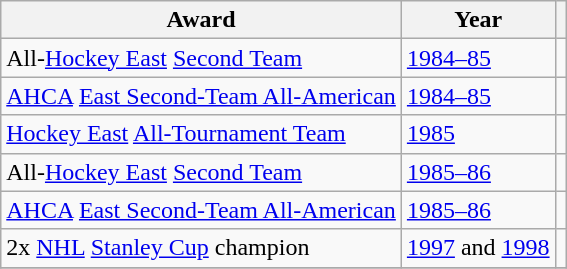<table class="wikitable">
<tr>
<th>Award</th>
<th>Year</th>
<th></th>
</tr>
<tr>
<td>All-<a href='#'>Hockey East</a> <a href='#'>Second Team</a></td>
<td><a href='#'>1984–85</a></td>
<td></td>
</tr>
<tr>
<td><a href='#'>AHCA</a> <a href='#'>East Second-Team All-American</a></td>
<td><a href='#'>1984–85</a></td>
<td></td>
</tr>
<tr>
<td><a href='#'>Hockey East</a> <a href='#'>All-Tournament Team</a></td>
<td><a href='#'>1985</a></td>
<td></td>
</tr>
<tr>
<td>All-<a href='#'>Hockey East</a> <a href='#'>Second Team</a></td>
<td><a href='#'>1985–86</a></td>
<td></td>
</tr>
<tr>
<td><a href='#'>AHCA</a> <a href='#'>East Second-Team All-American</a></td>
<td><a href='#'>1985–86</a></td>
<td></td>
</tr>
<tr>
<td>2x <a href='#'>NHL</a> <a href='#'>Stanley Cup</a> champion</td>
<td><a href='#'>1997</a> and <a href='#'>1998</a></td>
<td></td>
</tr>
<tr>
</tr>
</table>
